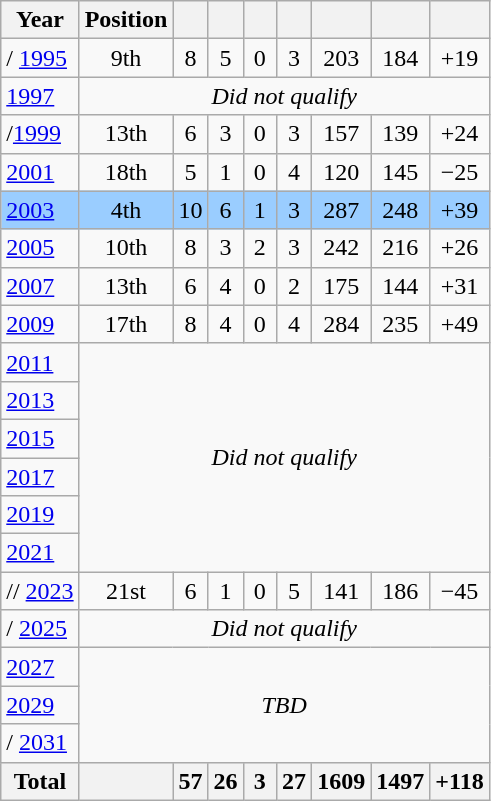<table class="wikitable" style="text-align: center;">
<tr>
<th>Year</th>
<th>Position</th>
<th width="15"></th>
<th width="15"></th>
<th width="15"></th>
<th width="15"></th>
<th></th>
<th></th>
<th></th>
</tr>
<tr>
<td style="text-align: left;">/ <a href='#'>1995</a></td>
<td>9th</td>
<td>8</td>
<td>5</td>
<td>0</td>
<td>3</td>
<td>203</td>
<td>184</td>
<td>+19</td>
</tr>
<tr>
<td style="text-align: left;"> <a href='#'>1997</a></td>
<td colspan="8"><em>Did not qualify</em></td>
</tr>
<tr>
<td style="text-align: left;">/<a href='#'>1999</a></td>
<td>13th</td>
<td>6</td>
<td>3</td>
<td>0</td>
<td>3</td>
<td>157</td>
<td>139</td>
<td>+24</td>
</tr>
<tr>
<td style="text-align: left;"> <a href='#'>2001</a></td>
<td>18th</td>
<td>5</td>
<td>1</td>
<td>0</td>
<td>4</td>
<td>120</td>
<td>145</td>
<td>−25</td>
</tr>
<tr style="background:#9acdff;">
<td style="text-align: left;"> <a href='#'>2003</a></td>
<td>4th</td>
<td>10</td>
<td>6</td>
<td>1</td>
<td>3</td>
<td>287</td>
<td>248</td>
<td>+39</td>
</tr>
<tr>
<td style="text-align: left;"> <a href='#'>2005</a></td>
<td>10th</td>
<td>8</td>
<td>3</td>
<td>2</td>
<td>3</td>
<td>242</td>
<td>216</td>
<td>+26</td>
</tr>
<tr>
<td style="text-align: left;"> <a href='#'>2007</a></td>
<td>13th</td>
<td>6</td>
<td>4</td>
<td>0</td>
<td>2</td>
<td>175</td>
<td>144</td>
<td>+31</td>
</tr>
<tr>
<td style="text-align: left;"> <a href='#'>2009</a></td>
<td>17th</td>
<td>8</td>
<td>4</td>
<td>0</td>
<td>4</td>
<td>284</td>
<td>235</td>
<td>+49</td>
</tr>
<tr>
<td style="text-align: left;"> <a href='#'>2011</a></td>
<td colspan="8" rowspan=6><em>Did not qualify</em></td>
</tr>
<tr>
<td style="text-align: left;"> <a href='#'>2013</a></td>
</tr>
<tr>
<td style="text-align: left;"> <a href='#'>2015</a></td>
</tr>
<tr>
<td style="text-align: left;"> <a href='#'>2017</a></td>
</tr>
<tr>
<td style="text-align: left;"> <a href='#'>2019</a></td>
</tr>
<tr>
<td style="text-align: left;">  <a href='#'>2021</a></td>
</tr>
<tr>
<td style="text-align: left;">// <a href='#'>2023</a></td>
<td>21st</td>
<td>6</td>
<td>1</td>
<td>0</td>
<td>5</td>
<td>141</td>
<td>186</td>
<td>−45</td>
</tr>
<tr>
<td style="text-align: left;">/ <a href='#'>2025</a></td>
<td align=center colspan="8"><em>Did not qualify</em></td>
</tr>
<tr>
<td style="text-align: left;"> <a href='#'>2027</a></td>
<td align=center colspan="8" rowspan="3"><em>TBD</em></td>
</tr>
<tr>
<td style="text-align: left;"> <a href='#'>2029</a></td>
</tr>
<tr>
<td style="text-align: left;">/ <a href='#'>2031</a></td>
</tr>
<tr>
<th>Total</th>
<th></th>
<th>57</th>
<th>26</th>
<th>3</th>
<th>27</th>
<th>1609</th>
<th>1497</th>
<th>+118</th>
</tr>
</table>
